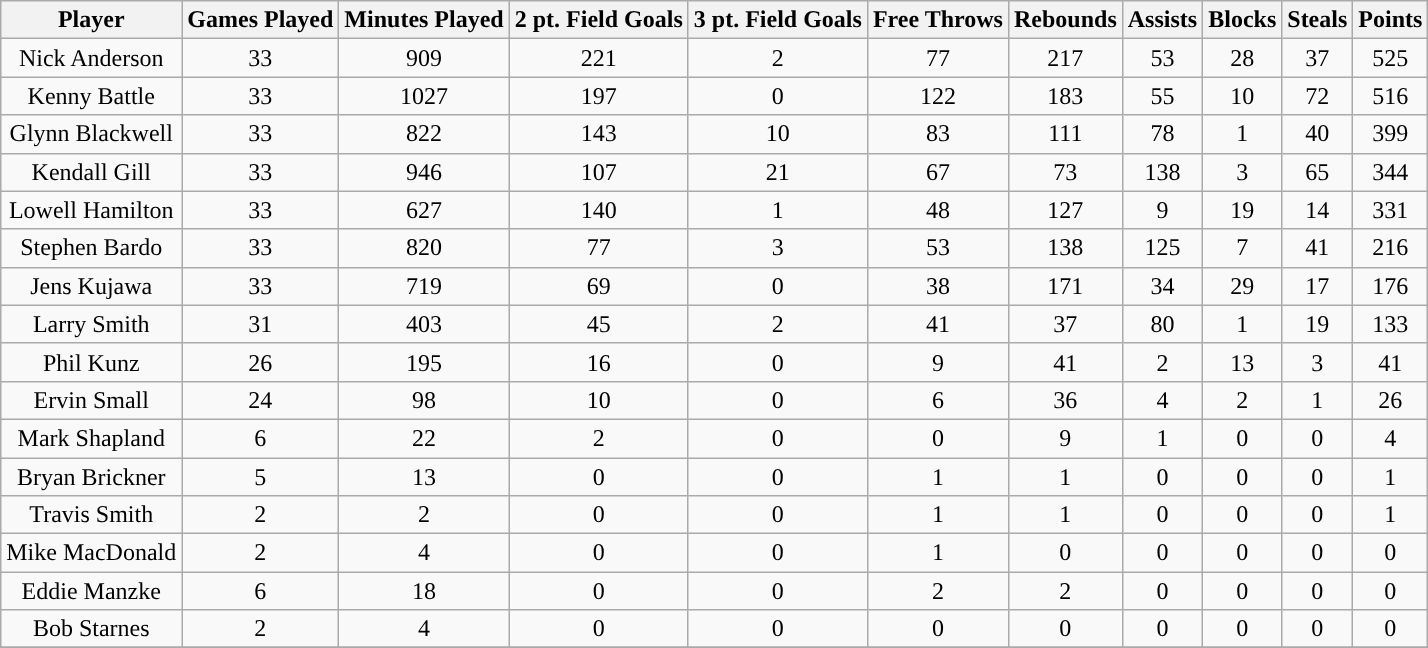<table class="wikitable sortable" style="text-align:center">
<tr>
<th>Player</th>
<th>Games Played</th>
<th>Minutes Played</th>
<th>2 pt. Field Goals</th>
<th>3 pt. Field Goals</th>
<th>Free Throws</th>
<th>Rebounds</th>
<th>Assists</th>
<th>Blocks</th>
<th>Steals</th>
<th>Points</th>
</tr>
<tr align="center" bgcolor="">
<td>Nick Anderson</td>
<td>33</td>
<td>909</td>
<td>221</td>
<td>2</td>
<td>77</td>
<td>217</td>
<td>53</td>
<td>28</td>
<td>37</td>
<td>525</td>
</tr>
<tr align="center" bgcolor="">
<td>Kenny Battle</td>
<td>33</td>
<td>1027</td>
<td>197</td>
<td>0</td>
<td>122</td>
<td>183</td>
<td>55</td>
<td>10</td>
<td>72</td>
<td>516</td>
</tr>
<tr align="center" bgcolor="">
<td>Glynn Blackwell</td>
<td>33</td>
<td>822</td>
<td>143</td>
<td>10</td>
<td>83</td>
<td>111</td>
<td>78</td>
<td>1</td>
<td>40</td>
<td>399</td>
</tr>
<tr align="center" bgcolor="">
<td>Kendall Gill</td>
<td>33</td>
<td>946</td>
<td>107</td>
<td>21</td>
<td>67</td>
<td>73</td>
<td>138</td>
<td>3</td>
<td>65</td>
<td>344</td>
</tr>
<tr align="center" bgcolor="">
<td>Lowell Hamilton</td>
<td>33</td>
<td>627</td>
<td>140</td>
<td>1</td>
<td>48</td>
<td>127</td>
<td>9</td>
<td>19</td>
<td>14</td>
<td>331</td>
</tr>
<tr align="center" bgcolor="">
<td>Stephen Bardo</td>
<td>33</td>
<td>820</td>
<td>77</td>
<td>3</td>
<td>53</td>
<td>138</td>
<td>125</td>
<td>7</td>
<td>41</td>
<td>216</td>
</tr>
<tr align="center" bgcolor="">
<td>Jens Kujawa</td>
<td>33</td>
<td>719</td>
<td>69</td>
<td>0</td>
<td>38</td>
<td>171</td>
<td>34</td>
<td>29</td>
<td>17</td>
<td>176</td>
</tr>
<tr align="center" bgcolor="">
<td>Larry Smith</td>
<td>31</td>
<td>403</td>
<td>45</td>
<td>2</td>
<td>41</td>
<td>37</td>
<td>80</td>
<td>1</td>
<td>19</td>
<td>133</td>
</tr>
<tr align="center" bgcolor="">
<td>Phil Kunz</td>
<td>26</td>
<td>195</td>
<td>16</td>
<td>0</td>
<td>9</td>
<td>41</td>
<td>2</td>
<td>13</td>
<td>3</td>
<td>41</td>
</tr>
<tr align="center" bgcolor="">
<td>Ervin Small</td>
<td>24</td>
<td>98</td>
<td>10</td>
<td>0</td>
<td>6</td>
<td>36</td>
<td>4</td>
<td>2</td>
<td>1</td>
<td>26</td>
</tr>
<tr align="center" bgcolor="">
<td>Mark Shapland</td>
<td>6</td>
<td>22</td>
<td>2</td>
<td>0</td>
<td>0</td>
<td>9</td>
<td>1</td>
<td>0</td>
<td>0</td>
<td>4</td>
</tr>
<tr align="center" bgcolor="">
<td>Bryan Brickner</td>
<td>5</td>
<td>13</td>
<td>0</td>
<td>0</td>
<td>1</td>
<td>1</td>
<td>0</td>
<td>0</td>
<td>0</td>
<td>1</td>
</tr>
<tr align="center" bgcolor="">
<td>Travis Smith</td>
<td>2</td>
<td>2</td>
<td>0</td>
<td>0</td>
<td>1</td>
<td>1</td>
<td>0</td>
<td>0</td>
<td>0</td>
<td>1</td>
</tr>
<tr align="center" bgcolor="">
<td>Mike MacDonald</td>
<td>2</td>
<td>4</td>
<td>0</td>
<td>0</td>
<td>1</td>
<td>0</td>
<td>0</td>
<td>0</td>
<td>0</td>
<td>0</td>
</tr>
<tr align="center" bgcolor="">
<td>Eddie Manzke</td>
<td>6</td>
<td>18</td>
<td>0</td>
<td>0</td>
<td>2</td>
<td>2</td>
<td>0</td>
<td>0</td>
<td>0</td>
<td>0</td>
</tr>
<tr align="center" bgcolor="">
<td>Bob Starnes</td>
<td>2</td>
<td>4</td>
<td>0</td>
<td>0</td>
<td>0</td>
<td>0</td>
<td>0</td>
<td>0</td>
<td>0</td>
<td>0</td>
</tr>
<tr align="center" bgcolor="">
</tr>
</table>
